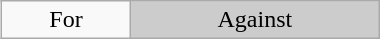<table class="wikitable" style="width:20%;text-align:center;float:right">
<tr>
<td style="text-align:center">For</td>
<td style="background:#ccc;text-align:center">Against</td>
</tr>
</table>
